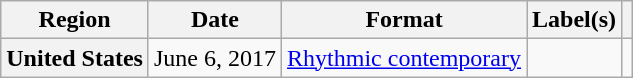<table class="wikitable plainrowheaders">
<tr>
<th>Region</th>
<th>Date</th>
<th>Format</th>
<th>Label(s)</th>
<th></th>
</tr>
<tr>
<th scope="row">United States</th>
<td>June 6, 2017</td>
<td><a href='#'>Rhythmic contemporary</a></td>
<td></td>
<td></td>
</tr>
</table>
